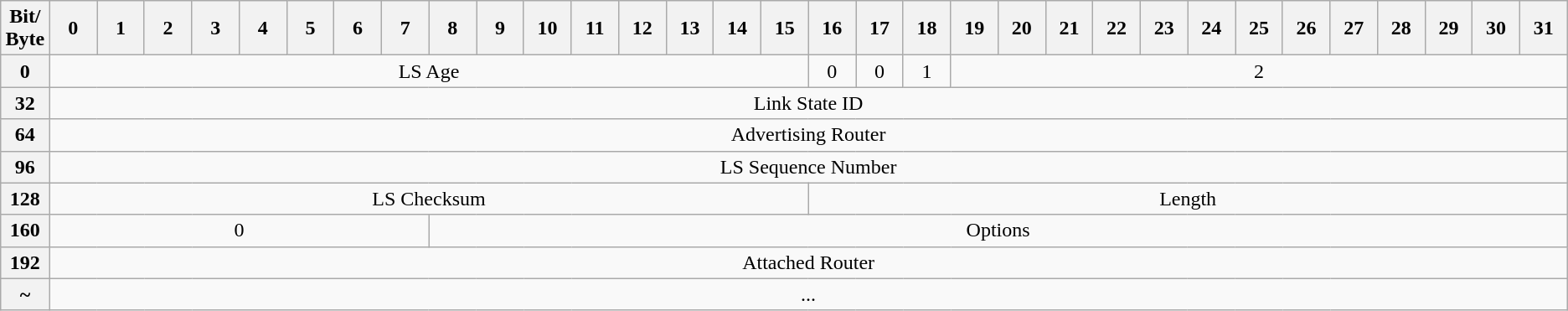<table class="wikitable" style="text-align:center">
<tr>
<th width="3%">Bit/<br>Byte</th>
<th colspan="1" width="3%">0</th>
<th colspan="1" width="3%">1</th>
<th colspan="1" width="3%">2</th>
<th colspan="1" width="3%">3</th>
<th colspan="1" width="3%">4</th>
<th colspan="1" width="3%">5</th>
<th colspan="1" width="3%">6</th>
<th colspan="1" width="3%">7</th>
<th colspan="1" width="3%">8</th>
<th colspan="1" width="3%">9</th>
<th colspan="1" width="3%">10</th>
<th colspan="1" width="3%">11</th>
<th colspan="1" width="3%">12</th>
<th colspan="1" width="3%">13</th>
<th colspan="1" width="3%">14</th>
<th colspan="1" width="3%">15</th>
<th colspan="1" width="3%">16</th>
<th colspan="1" width="3%">17</th>
<th colspan="1" width="3%">18</th>
<th colspan="1" width="3%">19</th>
<th colspan="1" width="3%">20</th>
<th colspan="1" width="3%">21</th>
<th colspan="1" width="3%">22</th>
<th colspan="1" width="3%">23</th>
<th colspan="1" width="3%">24</th>
<th colspan="1" width="3%">25</th>
<th colspan="1" width="3%">26</th>
<th colspan="1" width="3%">27</th>
<th colspan="1" width="3%">28</th>
<th colspan="1" width="3%">29</th>
<th colspan="1" width="3%">30</th>
<th colspan="1" width="3%">31</th>
</tr>
<tr>
<th>0</th>
<td colspan="16">LS Age</td>
<td colspan="1">0</td>
<td colspan="1">0</td>
<td colspan="1">1</td>
<td colspan="13">2</td>
</tr>
<tr>
<th>32</th>
<td colspan="32">Link State ID</td>
</tr>
<tr>
<th>64</th>
<td colspan="32">Advertising Router</td>
</tr>
<tr>
<th>96</th>
<td colspan="32">LS Sequence Number</td>
</tr>
<tr>
<th>128</th>
<td colspan="16">LS Checksum</td>
<td colspan="16">Length</td>
</tr>
<tr>
<th>160</th>
<td colspan="8">0</td>
<td colspan="24">Options</td>
</tr>
<tr>
<th>192</th>
<td colspan="32">Attached Router</td>
</tr>
<tr>
<th>~</th>
<td colspan="32">...</td>
</tr>
</table>
